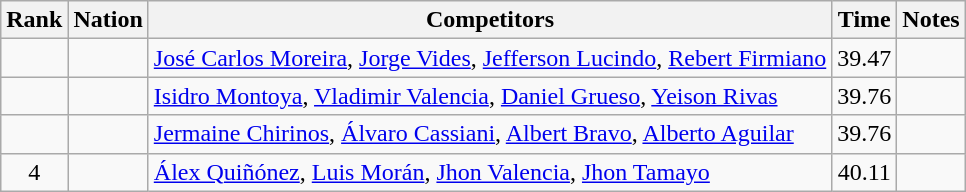<table class="wikitable sortable" style="text-align:center">
<tr>
<th>Rank</th>
<th>Nation</th>
<th>Competitors</th>
<th>Time</th>
<th>Notes</th>
</tr>
<tr>
<td></td>
<td align=left></td>
<td align=left><a href='#'>José Carlos Moreira</a>, <a href='#'>Jorge Vides</a>, <a href='#'>Jefferson Lucindo</a>, <a href='#'>Rebert Firmiano</a></td>
<td>39.47</td>
<td></td>
</tr>
<tr>
<td></td>
<td align=left></td>
<td align=left><a href='#'>Isidro Montoya</a>, <a href='#'>Vladimir Valencia</a>, <a href='#'>Daniel Grueso</a>, <a href='#'>Yeison Rivas</a></td>
<td>39.76</td>
<td></td>
</tr>
<tr>
<td></td>
<td align=left></td>
<td align=left><a href='#'>Jermaine Chirinos</a>, <a href='#'>Álvaro Cassiani</a>, <a href='#'>Albert Bravo</a>, <a href='#'>Alberto Aguilar</a></td>
<td>39.76</td>
<td></td>
</tr>
<tr>
<td>4</td>
<td align=left></td>
<td align=left><a href='#'>Álex Quiñónez</a>, <a href='#'>Luis Morán</a>, <a href='#'>Jhon Valencia</a>, <a href='#'>Jhon Tamayo</a></td>
<td>40.11</td>
<td></td>
</tr>
</table>
